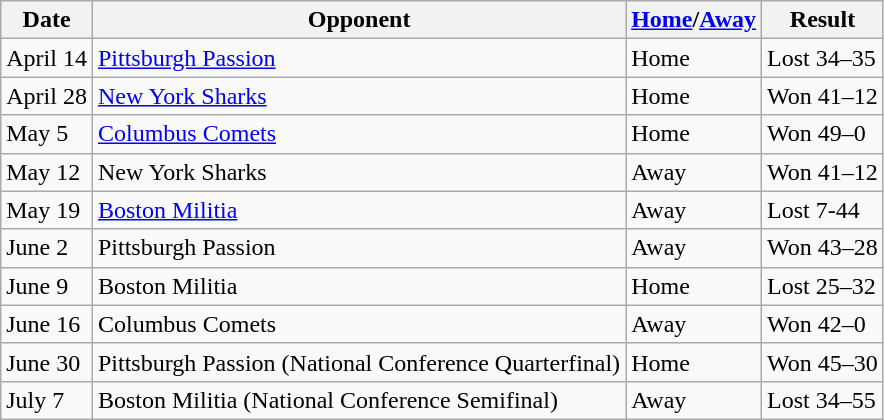<table class="wikitable">
<tr>
<th>Date</th>
<th>Opponent</th>
<th><a href='#'>Home</a>/<a href='#'>Away</a></th>
<th>Result</th>
</tr>
<tr>
<td>April 14</td>
<td><a href='#'>Pittsburgh Passion</a></td>
<td>Home</td>
<td>Lost 34–35</td>
</tr>
<tr>
<td>April 28</td>
<td><a href='#'>New York Sharks</a></td>
<td>Home</td>
<td>Won 41–12</td>
</tr>
<tr>
<td>May 5</td>
<td><a href='#'>Columbus Comets</a></td>
<td>Home</td>
<td>Won 49–0</td>
</tr>
<tr>
<td>May 12</td>
<td>New York Sharks</td>
<td>Away</td>
<td>Won 41–12</td>
</tr>
<tr>
<td>May 19</td>
<td><a href='#'>Boston Militia</a></td>
<td>Away</td>
<td>Lost 7-44</td>
</tr>
<tr>
<td>June 2</td>
<td>Pittsburgh Passion</td>
<td>Away</td>
<td>Won 43–28</td>
</tr>
<tr>
<td>June 9</td>
<td>Boston Militia</td>
<td>Home</td>
<td>Lost 25–32</td>
</tr>
<tr>
<td>June 16</td>
<td>Columbus Comets</td>
<td>Away</td>
<td>Won 42–0</td>
</tr>
<tr>
<td>June 30</td>
<td>Pittsburgh Passion (National Conference Quarterfinal)</td>
<td>Home</td>
<td>Won 45–30</td>
</tr>
<tr>
<td>July 7</td>
<td>Boston Militia (National Conference Semifinal)</td>
<td>Away</td>
<td>Lost 34–55</td>
</tr>
</table>
